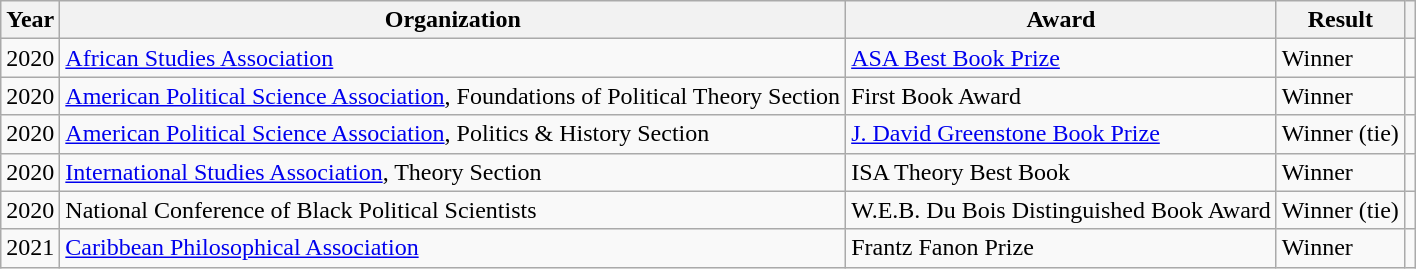<table class="wikitable">
<tr>
<th>Year</th>
<th>Organization</th>
<th>Award</th>
<th>Result</th>
<th></th>
</tr>
<tr>
<td>2020</td>
<td><a href='#'>African Studies Association</a></td>
<td><a href='#'>ASA Best Book Prize</a></td>
<td>Winner</td>
<td></td>
</tr>
<tr>
<td>2020</td>
<td><a href='#'>American Political Science Association</a>, Foundations of Political Theory Section</td>
<td>First Book Award</td>
<td>Winner</td>
<td></td>
</tr>
<tr>
<td>2020</td>
<td><a href='#'>American Political Science Association</a>, Politics & History Section</td>
<td><a href='#'>J. David Greenstone Book Prize</a></td>
<td>Winner (tie)</td>
<td></td>
</tr>
<tr>
<td>2020</td>
<td><a href='#'>International Studies Association</a>, Theory Section</td>
<td>ISA Theory Best Book</td>
<td>Winner</td>
<td></td>
</tr>
<tr>
<td>2020</td>
<td>National Conference of Black Political Scientists</td>
<td>W.E.B. Du Bois Distinguished Book Award</td>
<td>Winner (tie)</td>
<td></td>
</tr>
<tr>
<td>2021</td>
<td><a href='#'>Caribbean Philosophical Association</a></td>
<td>Frantz Fanon Prize</td>
<td>Winner</td>
<td></td>
</tr>
</table>
